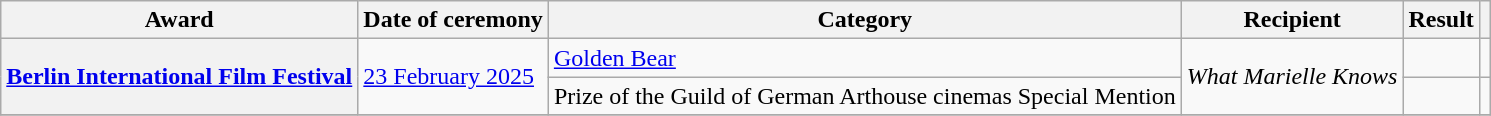<table class="wikitable sortable plainrowheaders">
<tr>
<th>Award</th>
<th>Date of ceremony</th>
<th>Category</th>
<th>Recipient</th>
<th>Result</th>
<th></th>
</tr>
<tr>
<th scope="row" rowspan="2"><a href='#'>Berlin International Film Festival</a></th>
<td rowspan="2"><a href='#'>23 February 2025</a></td>
<td><a href='#'>Golden Bear</a></td>
<td rowspan="2"><em>What Marielle Knows</em></td>
<td></td>
<td align="center"></td>
</tr>
<tr>
<td>Prize of the Guild of German Arthouse cinemas Special Mention</td>
<td></td>
<td align="center"></td>
</tr>
<tr>
</tr>
</table>
